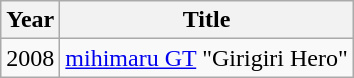<table class="wikitable">
<tr>
<th>Year</th>
<th>Title</th>
</tr>
<tr>
<td>2008</td>
<td><a href='#'>mihimaru GT</a> "Girigiri Hero"</td>
</tr>
</table>
